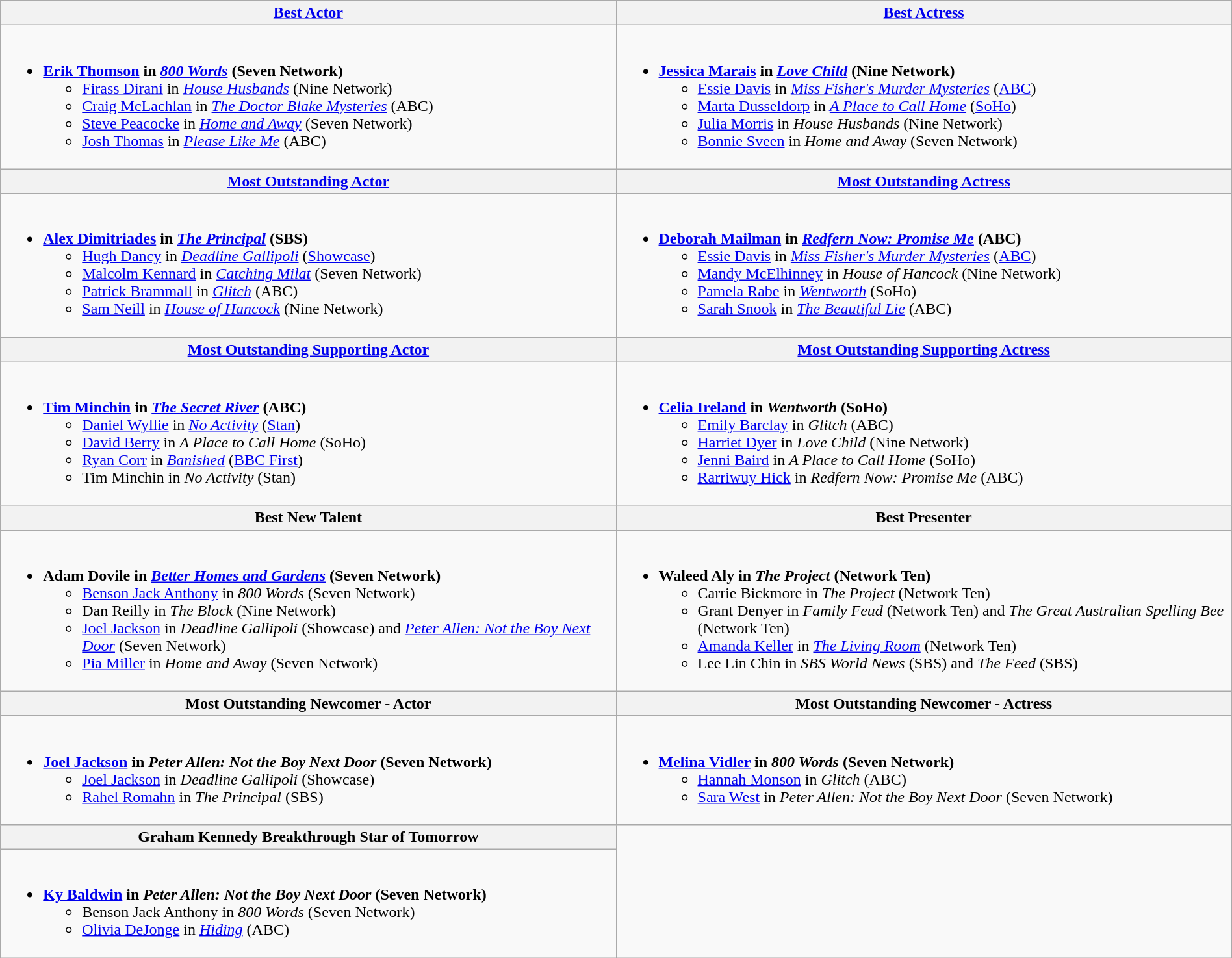<table class=wikitable width="100%">
<tr>
<th width="25%"><a href='#'>Best Actor</a></th>
<th width="25%"><a href='#'>Best Actress</a></th>
</tr>
<tr>
<td valign="top"><br><ul><li><strong><a href='#'>Erik Thomson</a> in <em><a href='#'>800 Words</a></em> (Seven Network)</strong><ul><li><a href='#'>Firass Dirani</a> in <em><a href='#'>House Husbands</a></em> (Nine Network)</li><li><a href='#'>Craig McLachlan</a> in <em><a href='#'>The Doctor Blake Mysteries</a></em> (ABC)</li><li><a href='#'>Steve Peacocke</a> in <em><a href='#'>Home and Away</a></em> (Seven Network)</li><li><a href='#'>Josh Thomas</a> in <em><a href='#'>Please Like Me</a></em> (ABC)</li></ul></li></ul></td>
<td valign="top"><br><ul><li><strong><a href='#'>Jessica Marais</a> in <em><a href='#'>Love Child</a></em> (Nine Network)</strong><ul><li><a href='#'>Essie Davis</a> in <em><a href='#'>Miss Fisher's Murder Mysteries</a></em> (<a href='#'>ABC</a>)</li><li><a href='#'>Marta Dusseldorp</a> in <em><a href='#'>A Place to Call Home</a></em> (<a href='#'>SoHo</a>)</li><li><a href='#'>Julia Morris</a> in <em>House Husbands</em> (Nine Network)</li><li><a href='#'>Bonnie Sveen</a> in <em>Home and Away</em> (Seven Network)</li></ul></li></ul></td>
</tr>
<tr>
<th width="50%"><a href='#'>Most Outstanding Actor</a></th>
<th width="50%"><a href='#'>Most Outstanding Actress</a></th>
</tr>
<tr>
<td valign="top"><br><ul><li><strong><a href='#'>Alex Dimitriades</a> in <em><a href='#'>The Principal</a></em> (SBS)</strong><ul><li><a href='#'>Hugh Dancy</a> in <em><a href='#'>Deadline Gallipoli</a></em> (<a href='#'>Showcase</a>)</li><li><a href='#'>Malcolm Kennard</a> in <em><a href='#'>Catching Milat</a></em> (Seven Network)</li><li><a href='#'>Patrick Brammall</a> in <em><a href='#'>Glitch</a></em> (ABC)</li><li><a href='#'>Sam Neill</a> in <em><a href='#'>House of Hancock</a></em> (Nine Network)</li></ul></li></ul></td>
<td valign="top"><br><ul><li><strong><a href='#'>Deborah Mailman</a> in <em><a href='#'>Redfern Now: Promise Me</a></em> (ABC)</strong><ul><li><a href='#'>Essie Davis</a> in <em><a href='#'>Miss Fisher's Murder Mysteries</a></em> (<a href='#'>ABC</a>)</li><li><a href='#'>Mandy McElhinney</a> in <em>House of Hancock</em> (Nine Network)</li><li><a href='#'>Pamela Rabe</a> in <em><a href='#'>Wentworth</a></em> (SoHo)</li><li><a href='#'>Sarah Snook</a> in <em><a href='#'>The Beautiful Lie</a></em> (ABC)</li></ul></li></ul></td>
</tr>
<tr>
<th width="50%"><a href='#'>Most Outstanding Supporting Actor</a></th>
<th width="50%"><a href='#'>Most Outstanding Supporting Actress</a></th>
</tr>
<tr>
<td valign="top"><br><ul><li><strong><a href='#'>Tim Minchin</a> in <em><a href='#'>The Secret River</a></em> (ABC)</strong><ul><li><a href='#'>Daniel Wyllie</a> in <em><a href='#'>No Activity</a></em> (<a href='#'>Stan</a>)</li><li><a href='#'>David Berry</a> in <em>A Place to Call Home</em> (SoHo)</li><li><a href='#'>Ryan Corr</a> in <em><a href='#'>Banished</a></em> (<a href='#'>BBC First</a>)</li><li>Tim Minchin in <em>No Activity</em> (Stan)</li></ul></li></ul></td>
<td valign="top"><br><ul><li><strong><a href='#'>Celia Ireland</a> in <em>Wentworth</em> (SoHo)</strong><ul><li><a href='#'>Emily Barclay</a> in <em>Glitch</em> (ABC)</li><li><a href='#'>Harriet Dyer</a> in <em>Love Child</em> (Nine Network)</li><li><a href='#'>Jenni Baird</a> in <em>A Place to Call Home</em> (SoHo)</li><li><a href='#'>Rarriwuy Hick</a> in <em>Redfern Now: Promise Me</em> (ABC)</li></ul></li></ul></td>
</tr>
<tr>
<th width="50%">Best New Talent</th>
<th width="50%">Best Presenter</th>
</tr>
<tr>
<td valign="top"><br><ul><li><strong>Adam Dovile in <em><a href='#'>Better Homes and Gardens</a></em> (Seven Network)</strong><ul><li><a href='#'>Benson Jack Anthony</a> in <em>800 Words</em> (Seven Network)</li><li>Dan Reilly in <em>The Block</em> (Nine Network)</li><li><a href='#'>Joel Jackson</a> in <em>Deadline Gallipoli</em> (Showcase) and <em><a href='#'>Peter Allen: Not the Boy Next Door</a></em> (Seven Network)</li><li><a href='#'>Pia Miller</a> in <em>Home and Away</em> (Seven Network)</li></ul></li></ul></td>
<td valign="top"><br><ul><li><strong>Waleed Aly in <em>The Project</em> (Network Ten)</strong><ul><li>Carrie Bickmore in <em>The Project</em> (Network Ten)</li><li>Grant Denyer in <em>Family Feud</em> (Network Ten) and <em>The Great Australian Spelling Bee</em> (Network Ten)</li><li><a href='#'>Amanda Keller</a> in <em><a href='#'>The Living Room</a></em> (Network Ten)</li><li>Lee Lin Chin in <em>SBS World News</em> (SBS) and <em>The Feed</em> (SBS)</li></ul></li></ul></td>
</tr>
<tr>
<th width="50%">Most Outstanding Newcomer - Actor</th>
<th width="50%">Most Outstanding Newcomer - Actress</th>
</tr>
<tr>
<td valign="top"><br><ul><li><strong><a href='#'>Joel Jackson</a> in <em>Peter Allen: Not the Boy Next Door</em> (Seven Network)</strong><ul><li><a href='#'>Joel Jackson</a> in <em>Deadline Gallipoli</em> (Showcase)</li><li><a href='#'>Rahel Romahn</a> in <em>The Principal</em> (SBS)</li></ul></li></ul></td>
<td valign="top"><br><ul><li><strong><a href='#'>Melina Vidler</a> in <em>800 Words</em> (Seven Network)</strong><ul><li><a href='#'>Hannah Monson</a> in <em>Glitch</em> (ABC)</li><li><a href='#'>Sara West</a> in <em>Peter Allen: Not the Boy Next Door</em> (Seven Network)</li></ul></li></ul></td>
</tr>
<tr>
<th width="25%">Graham Kennedy Breakthrough Star of Tomorrow</th>
</tr>
<tr>
<td valign="top"><br><ul><li><strong><a href='#'>Ky Baldwin</a> in <em>Peter Allen: Not the Boy Next Door</em> (Seven Network)</strong><ul><li>Benson Jack Anthony in <em>800 Words</em> (Seven Network)</li><li><a href='#'>Olivia DeJonge</a> in <em><a href='#'>Hiding</a></em> (ABC)</li></ul></li></ul></td>
</tr>
</table>
